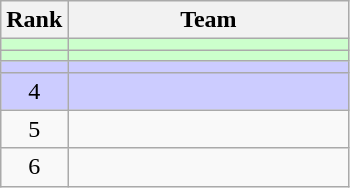<table class=wikitable style="text-align:center;">
<tr>
<th>Rank</th>
<th width=180>Team</th>
</tr>
<tr bgcolor=ccffcc>
<td></td>
<td align=left></td>
</tr>
<tr bgcolor=ccffcc>
<td></td>
<td align=left></td>
</tr>
<tr bgcolor=ccccff>
<td></td>
<td align=left></td>
</tr>
<tr bgcolor=ccccff>
<td>4</td>
<td align=left></td>
</tr>
<tr>
<td>5</td>
<td align=left></td>
</tr>
<tr>
<td>6</td>
<td align=left></td>
</tr>
</table>
